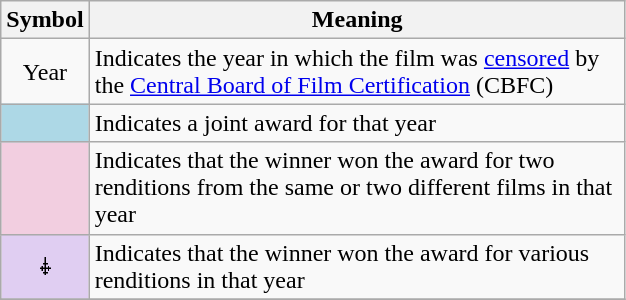<table class="wikitable plainrowheaders" border="1">
<tr>
<th scope="col" style="width:50px">Symbol</th>
<th scope="col" style="width:350px">Meaning</th>
</tr>
<tr>
<td style="text-align:center;">Year</td>
<td>Indicates the year in which the film was <a href='#'>censored</a> by the <a href='#'>Central Board of Film Certification</a> (CBFC)</td>
</tr>
<tr>
<td align=center style="background-color:#ADD8E6"></td>
<td>Indicates a joint award for that year</td>
</tr>
<tr>
<td style="text-align:center; background:#F2CEE0;"></td>
<td>Indicates that the winner won the award for two renditions from the same or two different films in that year</td>
</tr>
<tr>
<td style="text-align:center; background:#E0CEF2;">⸸</td>
<td>Indicates that the winner won the award for various renditions in that year</td>
</tr>
<tr>
</tr>
</table>
